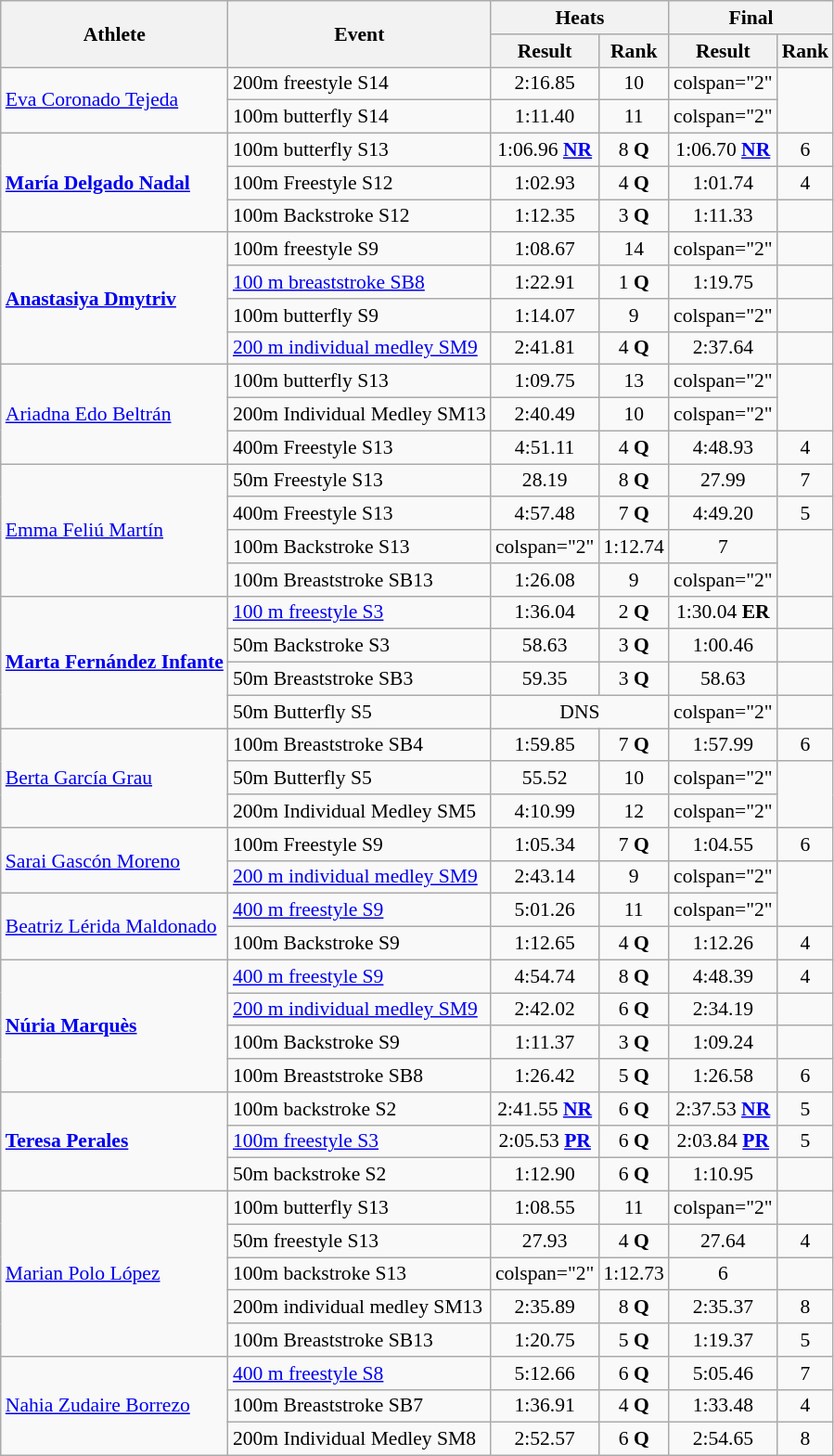<table class=wikitable style="font-size:90%">
<tr>
<th rowspan="2">Athlete</th>
<th rowspan="2">Event</th>
<th colspan="2">Heats</th>
<th colspan="2">Final</th>
</tr>
<tr>
<th>Result</th>
<th>Rank</th>
<th>Result</th>
<th>Rank</th>
</tr>
<tr align="center">
<td rowspan="2" align="left"><a href='#'>Eva Coronado Tejeda</a></td>
<td align="left">200m freestyle S14</td>
<td>2:16.85</td>
<td>10</td>
<td>colspan="2" </td>
</tr>
<tr align="center">
<td align="left">100m butterfly S14</td>
<td>1:11.40</td>
<td>11</td>
<td>colspan="2" </td>
</tr>
<tr align="center">
<td rowspan="3" align="left"><strong><a href='#'>María Delgado Nadal</a></strong></td>
<td align="left">100m butterfly S13</td>
<td>1:06.96 <strong><a href='#'>NR</a></strong></td>
<td>8 <strong>Q</strong></td>
<td>1:06.70 <strong><a href='#'>NR</a></strong></td>
<td>6</td>
</tr>
<tr align="center">
<td align="left">100m Freestyle S12</td>
<td>1:02.93</td>
<td>4 <strong>Q</strong></td>
<td>1:01.74</td>
<td>4</td>
</tr>
<tr align="center">
<td align="left">100m Backstroke S12</td>
<td>1:12.35</td>
<td>3 <strong>Q</strong></td>
<td>1:11.33</td>
<td></td>
</tr>
<tr align="center">
<td rowspan="4" align="left"><strong><a href='#'>Anastasiya Dmytriv</a></strong></td>
<td align="left">100m freestyle S9</td>
<td>1:08.67</td>
<td>14</td>
<td>colspan="2" </td>
</tr>
<tr align="center">
<td align="left"><a href='#'>100 m breaststroke SB8</a></td>
<td>1:22.91</td>
<td>1 <strong>Q</strong></td>
<td>1:19.75</td>
<td></td>
</tr>
<tr align="center">
<td align="left">100m butterfly S9</td>
<td>1:14.07</td>
<td>9</td>
<td>colspan="2" </td>
</tr>
<tr align=center>
<td align=left><a href='#'>200 m individual medley SM9</a></td>
<td>2:41.81</td>
<td>4 <strong>Q</strong></td>
<td>2:37.64</td>
<td></td>
</tr>
<tr align=center>
<td rowspan="3" align="left"><a href='#'>Ariadna Edo Beltrán</a></td>
<td align=left>100m butterfly S13</td>
<td>1:09.75</td>
<td>13</td>
<td>colspan="2" </td>
</tr>
<tr align="center">
<td align="left">200m Individual Medley SM13</td>
<td>2:40.49</td>
<td>10</td>
<td>colspan="2" </td>
</tr>
<tr align="center">
<td align="left">400m Freestyle S13</td>
<td>4:51.11</td>
<td>4 <strong>Q</strong></td>
<td>4:48.93</td>
<td>4</td>
</tr>
<tr align="center">
<td rowspan="4" align="left"><a href='#'>Emma Feliú Martín</a></td>
<td align="left">50m Freestyle S13</td>
<td>28.19</td>
<td>8 <strong>Q</strong></td>
<td>27.99</td>
<td>7</td>
</tr>
<tr align="center">
<td align="left">400m Freestyle S13</td>
<td>4:57.48</td>
<td>7 <strong>Q</strong></td>
<td>4:49.20</td>
<td>5</td>
</tr>
<tr align="center">
<td align="left">100m Backstroke S13</td>
<td>colspan="2" </td>
<td>1:12.74</td>
<td>7</td>
</tr>
<tr align="center">
<td align="left">100m Breaststroke SB13</td>
<td>1:26.08</td>
<td>9</td>
<td>colspan="2" </td>
</tr>
<tr align="center">
<td rowspan="4" align="left"><strong><a href='#'>Marta Fernández Infante</a></strong></td>
<td align="left"><a href='#'>100 m freestyle S3</a></td>
<td>1:36.04</td>
<td>2 <strong>Q</strong></td>
<td>1:30.04 <strong>ER</strong></td>
<td></td>
</tr>
<tr align="center">
<td align="left">50m Backstroke S3</td>
<td>58.63</td>
<td>3 <strong>Q</strong></td>
<td>1:00.46</td>
<td></td>
</tr>
<tr align="center">
<td align="left">50m Breaststroke SB3</td>
<td>59.35</td>
<td>3 <strong>Q</strong></td>
<td>58.63</td>
<td></td>
</tr>
<tr align="center">
<td align="left">50m Butterfly S5</td>
<td colspan="2">DNS</td>
<td>colspan="2" </td>
</tr>
<tr align="center">
<td rowspan="3" align="left"><a href='#'>Berta García Grau</a></td>
<td align="left">100m Breaststroke SB4</td>
<td>1:59.85</td>
<td>7 <strong>Q</strong></td>
<td>1:57.99</td>
<td>6</td>
</tr>
<tr align="center">
<td align="left">50m Butterfly S5</td>
<td>55.52</td>
<td>10</td>
<td>colspan="2" </td>
</tr>
<tr align="center">
<td align="left">200m Individual Medley SM5</td>
<td>4:10.99</td>
<td>12</td>
<td>colspan="2" </td>
</tr>
<tr align="center">
<td rowspan="2"align="left"><a href='#'>Sarai Gascón Moreno</a></td>
<td align="left">100m Freestyle S9</td>
<td>1:05.34</td>
<td>7 <strong>Q</strong></td>
<td>1:04.55</td>
<td>6</td>
</tr>
<tr align="center">
<td align="left"><a href='#'>200 m individual medley SM9</a></td>
<td>2:43.14</td>
<td>9</td>
<td>colspan="2" </td>
</tr>
<tr align="center">
<td rowspan="2" align="left"><a href='#'>Beatriz Lérida Maldonado</a></td>
<td align="left"><a href='#'>400 m freestyle S9</a></td>
<td>5:01.26</td>
<td>11</td>
<td>colspan="2" </td>
</tr>
<tr align=center>
<td align=left>100m Backstroke S9</td>
<td>1:12.65</td>
<td>4 <strong>Q</strong></td>
<td>1:12.26</td>
<td>4</td>
</tr>
<tr align="center">
<td rowspan="4" align="left"><strong><a href='#'>Núria Marquès</a></strong></td>
<td align=left><a href='#'>400 m freestyle S9</a></td>
<td>4:54.74</td>
<td>8 <strong>Q</strong></td>
<td>4:48.39</td>
<td>4</td>
</tr>
<tr align=center>
<td align="left"><a href='#'>200 m individual medley SM9</a></td>
<td>2:42.02</td>
<td>6 <strong>Q</strong></td>
<td>2:34.19</td>
<td></td>
</tr>
<tr align=center>
<td align=left>100m Backstroke S9</td>
<td>1:11.37</td>
<td>3 <strong>Q</strong></td>
<td>1:09.24</td>
<td></td>
</tr>
<tr align="center">
<td align=left>100m Breaststroke SB8</td>
<td align=center>1:26.42</td>
<td align=center>5 <strong>Q</strong></td>
<td>1:26.58</td>
<td>6</td>
</tr>
<tr align="center">
<td rowspan="3" align="left"><strong><a href='#'>Teresa Perales</a></strong></td>
<td align="left">100m backstroke S2</td>
<td>2:41.55 <strong><a href='#'>NR</a></strong></td>
<td>6 <strong>Q</strong></td>
<td>2:37.53 <strong><a href='#'>NR</a></strong></td>
<td>5</td>
</tr>
<tr align="center">
<td align="left"><a href='#'>100m freestyle S3</a></td>
<td>2:05.53 <strong><a href='#'>PR</a></strong></td>
<td>6 <strong>Q</strong></td>
<td>2:03.84 <strong><a href='#'>PR</a></strong></td>
<td>5</td>
</tr>
<tr align="center">
<td align="left">50m backstroke S2</td>
<td>1:12.90</td>
<td>6 <strong>Q</strong></td>
<td>1:10.95</td>
<td></td>
</tr>
<tr align="center">
<td rowspan="5" align="left"><a href='#'>Marian Polo López</a></td>
<td align="left">100m butterfly S13</td>
<td>1:08.55</td>
<td>11</td>
<td>colspan="2" </td>
</tr>
<tr align="center">
<td align="left">50m freestyle S13</td>
<td>27.93</td>
<td>4 <strong>Q</strong></td>
<td>27.64</td>
<td>4</td>
</tr>
<tr align="center">
<td align="left">100m backstroke S13</td>
<td>colspan="2" </td>
<td>1:12.73</td>
<td>6</td>
</tr>
<tr align="center">
<td align="left">200m individual medley SM13</td>
<td>2:35.89</td>
<td>8 <strong>Q</strong></td>
<td>2:35.37</td>
<td>8</td>
</tr>
<tr align="center">
<td align="left">100m Breaststroke SB13</td>
<td>1:20.75</td>
<td>5 <strong>Q</strong></td>
<td>1:19.37</td>
<td>5</td>
</tr>
<tr align="center">
<td rowspan="3" align="left"><a href='#'>Nahia Zudaire Borrezo</a></td>
<td align="left"><a href='#'>400 m freestyle S8</a></td>
<td>5:12.66</td>
<td>6 <strong>Q</strong></td>
<td>5:05.46</td>
<td>7</td>
</tr>
<tr align="center">
<td align="left">100m Breaststroke SB7</td>
<td>1:36.91</td>
<td>4 <strong>Q</strong></td>
<td>1:33.48</td>
<td>4</td>
</tr>
<tr align="center">
<td align="left">200m Individual Medley SM8</td>
<td>2:52.57</td>
<td>6 <strong>Q</strong></td>
<td>2:54.65</td>
<td>8</td>
</tr>
</table>
